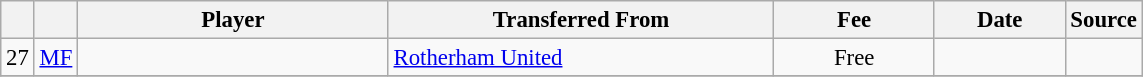<table class="wikitable plainrowheaders sortable" style="font-size:95%">
<tr>
<th></th>
<th></th>
<th scope="col" style="width:200px;">Player</th>
<th scope="col" style="width:250px;">Transferred From</th>
<th scope="col" style="width:100px;">Fee</th>
<th scope="col" style="width:80px;">Date</th>
<th>Source</th>
</tr>
<tr>
<td align=center>27</td>
<td align=center><a href='#'>MF</a></td>
<td></td>
<td> <a href='#'>Rotherham United</a></td>
<td align=center>Free</td>
<td align=center></td>
<td align=center></td>
</tr>
<tr>
</tr>
</table>
